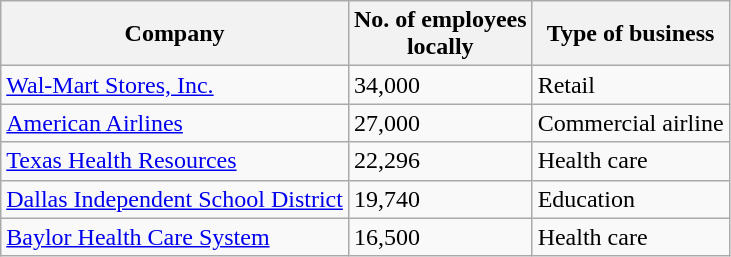<table class="wikitable">
<tr>
<th>Company</th>
<th>No. of employees <br>locally</th>
<th>Type of business</th>
</tr>
<tr>
<td><a href='#'>Wal-Mart Stores, Inc.</a></td>
<td>34,000</td>
<td>Retail</td>
</tr>
<tr>
<td><a href='#'>American Airlines</a></td>
<td>27,000</td>
<td>Commercial airline</td>
</tr>
<tr>
<td><a href='#'>Texas Health Resources</a></td>
<td>22,296</td>
<td>Health care</td>
</tr>
<tr>
<td><a href='#'>Dallas Independent School District</a></td>
<td>19,740</td>
<td>Education</td>
</tr>
<tr>
<td><a href='#'>Baylor Health Care System</a></td>
<td>16,500</td>
<td>Health care</td>
</tr>
</table>
